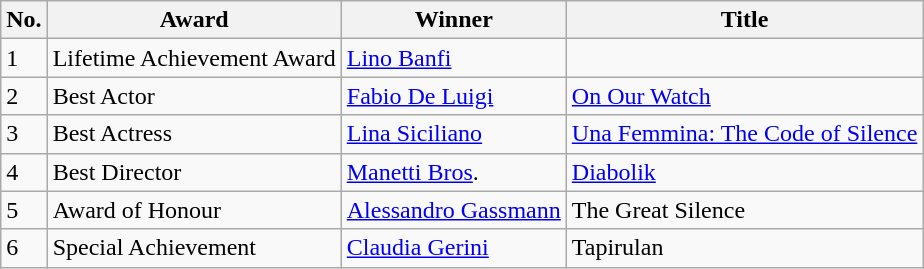<table class="wikitable">
<tr>
<th>No.</th>
<th>Award</th>
<th>Winner</th>
<th>Title</th>
</tr>
<tr>
<td>1</td>
<td>Lifetime Achievement Award</td>
<td><a href='#'>Lino Banfi</a></td>
<td></td>
</tr>
<tr>
<td>2</td>
<td>Best Actor</td>
<td><a href='#'>Fabio De Luigi</a></td>
<td><a href='#'>On Our Watch</a></td>
</tr>
<tr>
<td>3</td>
<td>Best Actress</td>
<td><a href='#'>Lina Siciliano</a></td>
<td><a href='#'>Una Femmina: The Code of Silence</a></td>
</tr>
<tr>
<td>4</td>
<td>Best Director</td>
<td><a href='#'>Manetti Bros</a>.</td>
<td><a href='#'>Diabolik</a></td>
</tr>
<tr>
<td>5</td>
<td>Award of Honour</td>
<td><a href='#'>Alessandro Gassmann</a></td>
<td>The Great Silence</td>
</tr>
<tr>
<td>6</td>
<td>Special Achievement</td>
<td><a href='#'>Claudia Gerini</a></td>
<td>Tapirulan</td>
</tr>
</table>
